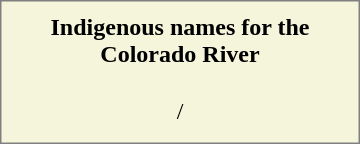<table style="float:right; width:15em; margin:1em; border:1px solid grey; padding:5px; background:beige; text-align:center;">
<tr>
<td align=center><strong>Indigenous names for the Colorado River</strong></td>
</tr>
<tr>
<td></td>
</tr>
<tr>
<td></td>
</tr>
<tr>
<td></td>
</tr>
<tr>
<td></td>
</tr>
<tr>
<td> /<br></td>
</tr>
<tr>
<td></td>
</tr>
</table>
